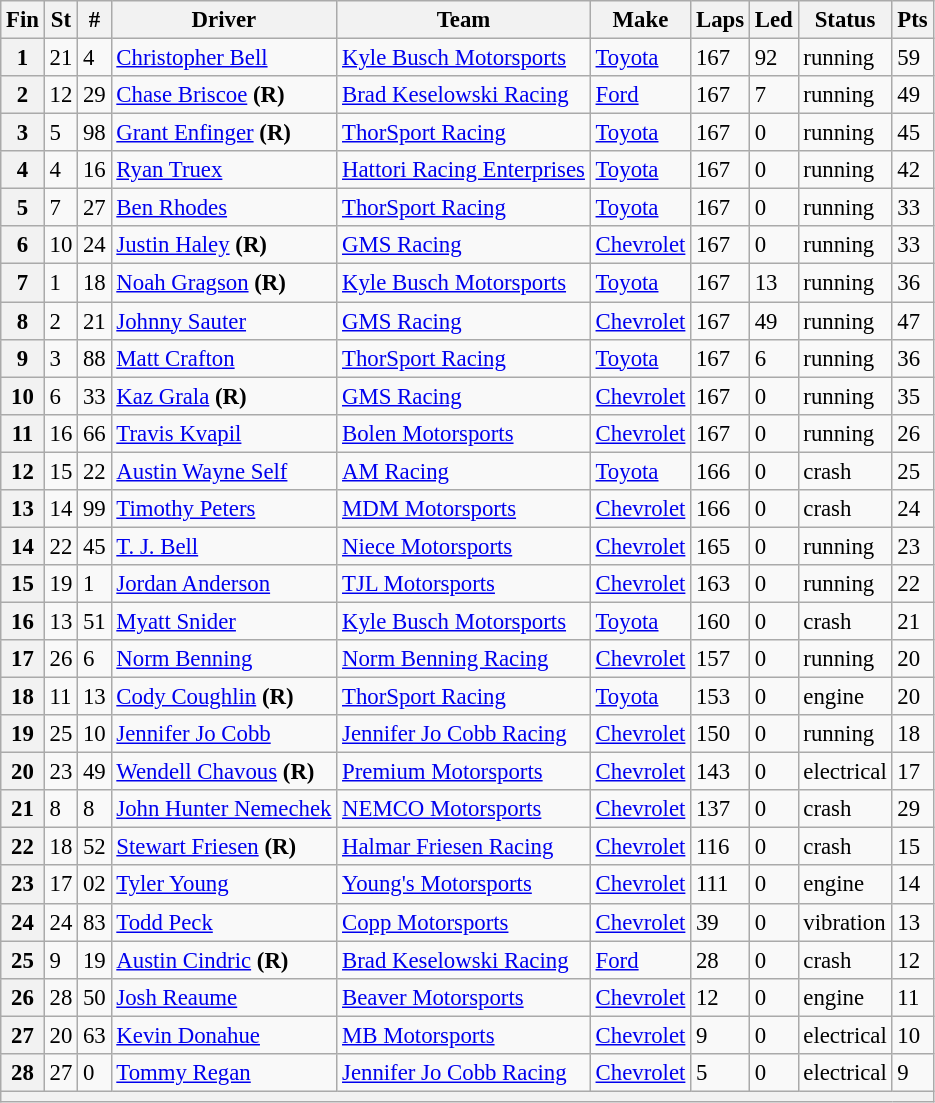<table class="wikitable" style="font-size:95%">
<tr>
<th>Fin</th>
<th>St</th>
<th>#</th>
<th>Driver</th>
<th>Team</th>
<th>Make</th>
<th>Laps</th>
<th>Led</th>
<th>Status</th>
<th>Pts</th>
</tr>
<tr>
<th>1</th>
<td>21</td>
<td>4</td>
<td><a href='#'>Christopher Bell</a></td>
<td><a href='#'>Kyle Busch Motorsports</a></td>
<td><a href='#'>Toyota</a></td>
<td>167</td>
<td>92</td>
<td>running</td>
<td>59</td>
</tr>
<tr>
<th>2</th>
<td>12</td>
<td>29</td>
<td><a href='#'>Chase Briscoe</a> <strong>(R)</strong></td>
<td><a href='#'>Brad Keselowski Racing</a></td>
<td><a href='#'>Ford</a></td>
<td>167</td>
<td>7</td>
<td>running</td>
<td>49</td>
</tr>
<tr>
<th>3</th>
<td>5</td>
<td>98</td>
<td><a href='#'>Grant Enfinger</a> <strong>(R)</strong></td>
<td><a href='#'>ThorSport Racing</a></td>
<td><a href='#'>Toyota</a></td>
<td>167</td>
<td>0</td>
<td>running</td>
<td>45</td>
</tr>
<tr>
<th>4</th>
<td>4</td>
<td>16</td>
<td><a href='#'>Ryan Truex</a></td>
<td><a href='#'>Hattori Racing Enterprises</a></td>
<td><a href='#'>Toyota</a></td>
<td>167</td>
<td>0</td>
<td>running</td>
<td>42</td>
</tr>
<tr>
<th>5</th>
<td>7</td>
<td>27</td>
<td><a href='#'>Ben Rhodes</a></td>
<td><a href='#'>ThorSport Racing</a></td>
<td><a href='#'>Toyota</a></td>
<td>167</td>
<td>0</td>
<td>running</td>
<td>33</td>
</tr>
<tr>
<th>6</th>
<td>10</td>
<td>24</td>
<td><a href='#'>Justin Haley</a> <strong>(R)</strong></td>
<td><a href='#'>GMS Racing</a></td>
<td><a href='#'>Chevrolet</a></td>
<td>167</td>
<td>0</td>
<td>running</td>
<td>33</td>
</tr>
<tr>
<th>7</th>
<td>1</td>
<td>18</td>
<td><a href='#'>Noah Gragson</a> <strong>(R)</strong></td>
<td><a href='#'>Kyle Busch Motorsports</a></td>
<td><a href='#'>Toyota</a></td>
<td>167</td>
<td>13</td>
<td>running</td>
<td>36</td>
</tr>
<tr>
<th>8</th>
<td>2</td>
<td>21</td>
<td><a href='#'>Johnny Sauter</a></td>
<td><a href='#'>GMS Racing</a></td>
<td><a href='#'>Chevrolet</a></td>
<td>167</td>
<td>49</td>
<td>running</td>
<td>47</td>
</tr>
<tr>
<th>9</th>
<td>3</td>
<td>88</td>
<td><a href='#'>Matt Crafton</a></td>
<td><a href='#'>ThorSport Racing</a></td>
<td><a href='#'>Toyota</a></td>
<td>167</td>
<td>6</td>
<td>running</td>
<td>36</td>
</tr>
<tr>
<th>10</th>
<td>6</td>
<td>33</td>
<td><a href='#'>Kaz Grala</a> <strong>(R)</strong></td>
<td><a href='#'>GMS Racing</a></td>
<td><a href='#'>Chevrolet</a></td>
<td>167</td>
<td>0</td>
<td>running</td>
<td>35</td>
</tr>
<tr>
<th>11</th>
<td>16</td>
<td>66</td>
<td><a href='#'>Travis Kvapil</a></td>
<td><a href='#'>Bolen Motorsports</a></td>
<td><a href='#'>Chevrolet</a></td>
<td>167</td>
<td>0</td>
<td>running</td>
<td>26</td>
</tr>
<tr>
<th>12</th>
<td>15</td>
<td>22</td>
<td><a href='#'>Austin Wayne Self</a></td>
<td><a href='#'>AM Racing</a></td>
<td><a href='#'>Toyota</a></td>
<td>166</td>
<td>0</td>
<td>crash</td>
<td>25</td>
</tr>
<tr>
<th>13</th>
<td>14</td>
<td>99</td>
<td><a href='#'>Timothy Peters</a></td>
<td><a href='#'>MDM Motorsports</a></td>
<td><a href='#'>Chevrolet</a></td>
<td>166</td>
<td>0</td>
<td>crash</td>
<td>24</td>
</tr>
<tr>
<th>14</th>
<td>22</td>
<td>45</td>
<td><a href='#'>T. J. Bell</a></td>
<td><a href='#'>Niece Motorsports</a></td>
<td><a href='#'>Chevrolet</a></td>
<td>165</td>
<td>0</td>
<td>running</td>
<td>23</td>
</tr>
<tr>
<th>15</th>
<td>19</td>
<td>1</td>
<td><a href='#'>Jordan Anderson</a></td>
<td><a href='#'>TJL Motorsports</a></td>
<td><a href='#'>Chevrolet</a></td>
<td>163</td>
<td>0</td>
<td>running</td>
<td>22</td>
</tr>
<tr>
<th>16</th>
<td>13</td>
<td>51</td>
<td><a href='#'>Myatt Snider</a></td>
<td><a href='#'>Kyle Busch Motorsports</a></td>
<td><a href='#'>Toyota</a></td>
<td>160</td>
<td>0</td>
<td>crash</td>
<td>21</td>
</tr>
<tr>
<th>17</th>
<td>26</td>
<td>6</td>
<td><a href='#'>Norm Benning</a></td>
<td><a href='#'>Norm Benning Racing</a></td>
<td><a href='#'>Chevrolet</a></td>
<td>157</td>
<td>0</td>
<td>running</td>
<td>20</td>
</tr>
<tr>
<th>18</th>
<td>11</td>
<td>13</td>
<td><a href='#'>Cody Coughlin</a> <strong>(R)</strong></td>
<td><a href='#'>ThorSport Racing</a></td>
<td><a href='#'>Toyota</a></td>
<td>153</td>
<td>0</td>
<td>engine</td>
<td>20</td>
</tr>
<tr>
<th>19</th>
<td>25</td>
<td>10</td>
<td><a href='#'>Jennifer Jo Cobb</a></td>
<td><a href='#'>Jennifer Jo Cobb Racing</a></td>
<td><a href='#'>Chevrolet</a></td>
<td>150</td>
<td>0</td>
<td>running</td>
<td>18</td>
</tr>
<tr>
<th>20</th>
<td>23</td>
<td>49</td>
<td><a href='#'>Wendell Chavous</a> <strong>(R)</strong></td>
<td><a href='#'>Premium Motorsports</a></td>
<td><a href='#'>Chevrolet</a></td>
<td>143</td>
<td>0</td>
<td>electrical</td>
<td>17</td>
</tr>
<tr>
<th>21</th>
<td>8</td>
<td>8</td>
<td><a href='#'>John Hunter Nemechek</a></td>
<td><a href='#'>NEMCO Motorsports</a></td>
<td><a href='#'>Chevrolet</a></td>
<td>137</td>
<td>0</td>
<td>crash</td>
<td>29</td>
</tr>
<tr>
<th>22</th>
<td>18</td>
<td>52</td>
<td><a href='#'>Stewart Friesen</a> <strong>(R)</strong></td>
<td><a href='#'>Halmar Friesen Racing</a></td>
<td><a href='#'>Chevrolet</a></td>
<td>116</td>
<td>0</td>
<td>crash</td>
<td>15</td>
</tr>
<tr>
<th>23</th>
<td>17</td>
<td>02</td>
<td><a href='#'>Tyler Young</a></td>
<td><a href='#'>Young's Motorsports</a></td>
<td><a href='#'>Chevrolet</a></td>
<td>111</td>
<td>0</td>
<td>engine</td>
<td>14</td>
</tr>
<tr>
<th>24</th>
<td>24</td>
<td>83</td>
<td><a href='#'>Todd Peck</a></td>
<td><a href='#'>Copp Motorsports</a></td>
<td><a href='#'>Chevrolet</a></td>
<td>39</td>
<td>0</td>
<td>vibration</td>
<td>13</td>
</tr>
<tr>
<th>25</th>
<td>9</td>
<td>19</td>
<td><a href='#'>Austin Cindric</a> <strong>(R)</strong></td>
<td><a href='#'>Brad Keselowski Racing</a></td>
<td><a href='#'>Ford</a></td>
<td>28</td>
<td>0</td>
<td>crash</td>
<td>12</td>
</tr>
<tr>
<th>26</th>
<td>28</td>
<td>50</td>
<td><a href='#'>Josh Reaume</a></td>
<td><a href='#'>Beaver Motorsports</a></td>
<td><a href='#'>Chevrolet</a></td>
<td>12</td>
<td>0</td>
<td>engine</td>
<td>11</td>
</tr>
<tr>
<th>27</th>
<td>20</td>
<td>63</td>
<td><a href='#'>Kevin Donahue</a></td>
<td><a href='#'>MB Motorsports</a></td>
<td><a href='#'>Chevrolet</a></td>
<td>9</td>
<td>0</td>
<td>electrical</td>
<td>10</td>
</tr>
<tr>
<th>28</th>
<td>27</td>
<td>0</td>
<td><a href='#'>Tommy Regan</a></td>
<td><a href='#'>Jennifer Jo Cobb Racing</a></td>
<td><a href='#'>Chevrolet</a></td>
<td>5</td>
<td>0</td>
<td>electrical</td>
<td>9</td>
</tr>
<tr>
<th colspan="10"></th>
</tr>
</table>
